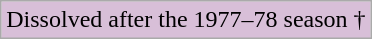<table class="wikitable">
<tr>
<td style="background-color:#D8BFD8;">Dissolved after the 1977–78 season †</td>
</tr>
</table>
